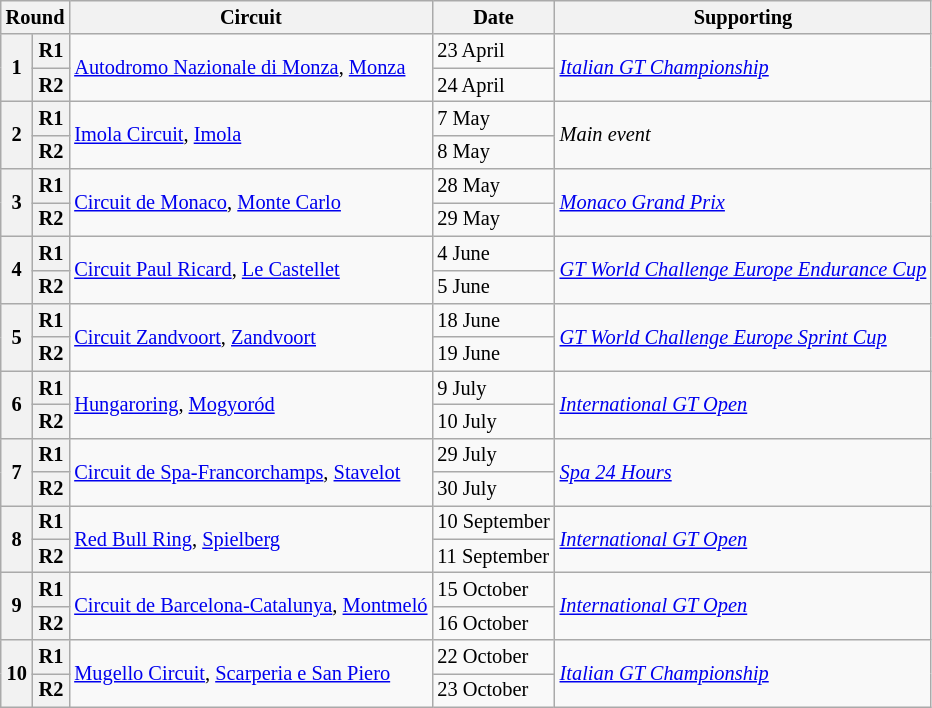<table class="wikitable" style="font-size:85%">
<tr>
<th colspan=2>Round</th>
<th>Circuit</th>
<th>Date</th>
<th>Supporting</th>
</tr>
<tr>
<th rowspan=2>1</th>
<th>R1</th>
<td rowspan=2> <a href='#'>Autodromo Nazionale di Monza</a>, <a href='#'>Monza</a></td>
<td>23 April</td>
<td rowspan=2><a href='#'><em>Italian GT Championship</em></a></td>
</tr>
<tr>
<th>R2</th>
<td>24 April</td>
</tr>
<tr>
<th rowspan=2>2</th>
<th>R1</th>
<td rowspan=2> <a href='#'>Imola Circuit</a>, <a href='#'>Imola</a></td>
<td>7 May</td>
<td rowspan=2><em>Main event</em></td>
</tr>
<tr>
<th>R2</th>
<td>8 May</td>
</tr>
<tr>
<th rowspan=2>3</th>
<th>R1</th>
<td rowspan=2> <a href='#'>Circuit de Monaco</a>, <a href='#'>Monte Carlo</a></td>
<td>28 May</td>
<td rowspan=2><em><a href='#'>Monaco Grand Prix</a></em></td>
</tr>
<tr>
<th>R2</th>
<td>29 May</td>
</tr>
<tr>
<th rowspan=2>4</th>
<th>R1</th>
<td rowspan=2> <a href='#'>Circuit Paul Ricard</a>, <a href='#'>Le Castellet</a></td>
<td>4 June</td>
<td rowspan=2><em><a href='#'>GT World Challenge Europe Endurance Cup</a></em></td>
</tr>
<tr>
<th>R2</th>
<td>5 June</td>
</tr>
<tr>
<th rowspan=2>5</th>
<th>R1</th>
<td rowspan=2> <a href='#'>Circuit Zandvoort</a>, <a href='#'>Zandvoort</a></td>
<td>18 June</td>
<td rowspan=2><em><a href='#'>GT World Challenge Europe Sprint Cup</a></em></td>
</tr>
<tr>
<th>R2</th>
<td>19 June</td>
</tr>
<tr>
<th rowspan=2>6</th>
<th>R1</th>
<td rowspan=2> <a href='#'>Hungaroring</a>, <a href='#'>Mogyoród</a></td>
<td>9 July</td>
<td rowspan=2><em><a href='#'>International GT Open</a></em></td>
</tr>
<tr>
<th>R2</th>
<td>10 July</td>
</tr>
<tr>
<th rowspan=2>7</th>
<th>R1</th>
<td rowspan=2> <a href='#'>Circuit de Spa-Francorchamps</a>, <a href='#'>Stavelot</a></td>
<td>29 July</td>
<td rowspan=2><em><a href='#'>Spa 24 Hours</a></em></td>
</tr>
<tr>
<th>R2</th>
<td>30 July</td>
</tr>
<tr>
<th rowspan=2>8</th>
<th>R1</th>
<td rowspan=2> <a href='#'>Red Bull Ring</a>, <a href='#'>Spielberg</a></td>
<td>10 September</td>
<td rowspan=2><em><a href='#'>International GT Open</a></em></td>
</tr>
<tr>
<th>R2</th>
<td>11 September</td>
</tr>
<tr>
<th rowspan=2>9</th>
<th>R1</th>
<td rowspan=2> <a href='#'>Circuit de Barcelona-Catalunya</a>, <a href='#'>Montmeló</a></td>
<td>15 October</td>
<td rowspan=2><em><a href='#'>International GT Open</a></em></td>
</tr>
<tr>
<th>R2</th>
<td>16 October</td>
</tr>
<tr>
<th rowspan=2>10</th>
<th>R1</th>
<td rowspan=2> <a href='#'>Mugello Circuit</a>, <a href='#'>Scarperia e San Piero</a></td>
<td>22 October</td>
<td rowspan=2><a href='#'><em>Italian GT Championship</em></a></td>
</tr>
<tr>
<th>R2</th>
<td>23 October</td>
</tr>
</table>
